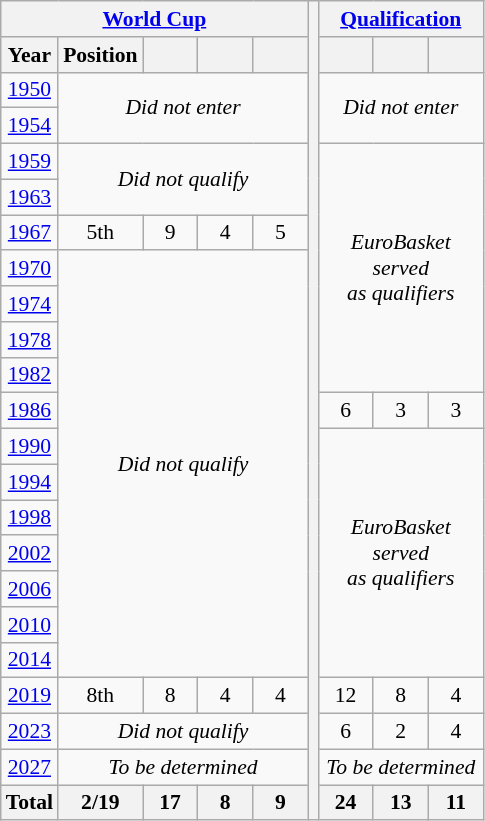<table class="wikitable" style="text-align: center;font-size:90%;">
<tr>
<th colspan=5><a href='#'>World Cup</a></th>
<th rowspan=23></th>
<th colspan=3><a href='#'>Qualification</a></th>
</tr>
<tr>
<th>Year</th>
<th>Position</th>
<th width=30></th>
<th width=30></th>
<th width=30></th>
<th width=30></th>
<th width=30></th>
<th width=30></th>
</tr>
<tr>
<td> <a href='#'>1950</a></td>
<td colspan=4 rowspan=2><em>Did not enter</em></td>
<td colspan=3 rowspan=2><em>Did not enter</em></td>
</tr>
<tr>
<td> <a href='#'>1954</a></td>
</tr>
<tr>
<td> <a href='#'>1959</a></td>
<td colspan=4 rowspan=2><em>Did not qualify</em></td>
<td colspan=3 rowspan=7><em>EuroBasket served<br>as qualifiers</em></td>
</tr>
<tr>
<td> <a href='#'>1963</a></td>
</tr>
<tr>
<td> <a href='#'>1967</a></td>
<td>5th</td>
<td>9</td>
<td>4</td>
<td>5</td>
</tr>
<tr>
<td> <a href='#'>1970</a></td>
<td colspan=4 rowspan=12><em>Did not qualify</em></td>
</tr>
<tr>
<td> <a href='#'>1974</a></td>
</tr>
<tr>
<td> <a href='#'>1978</a></td>
</tr>
<tr>
<td> <a href='#'>1982</a></td>
</tr>
<tr>
<td> <a href='#'>1986</a></td>
<td>6</td>
<td>3</td>
<td>3</td>
</tr>
<tr>
<td> <a href='#'>1990</a></td>
<td colspan=3 rowspan=7><em>EuroBasket served<br>as qualifiers</em></td>
</tr>
<tr>
<td> <a href='#'>1994</a></td>
</tr>
<tr>
<td> <a href='#'>1998</a></td>
</tr>
<tr>
<td> <a href='#'>2002</a></td>
</tr>
<tr>
<td> <a href='#'>2006</a></td>
</tr>
<tr>
<td> <a href='#'>2010</a></td>
</tr>
<tr>
<td> <a href='#'>2014</a></td>
</tr>
<tr>
<td> <a href='#'>2019</a></td>
<td>8th</td>
<td>8</td>
<td>4</td>
<td>4</td>
<td>12</td>
<td>8</td>
<td>4</td>
</tr>
<tr>
<td> <a href='#'>2023</a></td>
<td colspan=4><em>Did not qualify</em></td>
<td>6</td>
<td>2</td>
<td>4</td>
</tr>
<tr>
<td> <a href='#'>2027</a></td>
<td colspan=4><em>To be determined</em></td>
<td colspan=3><em>To be determined</em></td>
</tr>
<tr>
<th>Total</th>
<th>2/19</th>
<th>17</th>
<th>8</th>
<th>9</th>
<th>24</th>
<th>13</th>
<th>11</th>
</tr>
</table>
